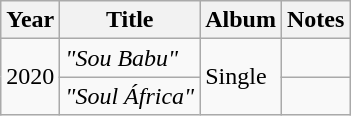<table class="wikitable">
<tr>
<th>Year</th>
<th>Title</th>
<th>Album</th>
<th>Notes</th>
</tr>
<tr>
<td rowspan="2">2020</td>
<td><em>"Sou Babu"</em></td>
<td rowspan="2">Single</td>
<td></td>
</tr>
<tr>
<td><em>"Soul África"</em></td>
<td></td>
</tr>
</table>
